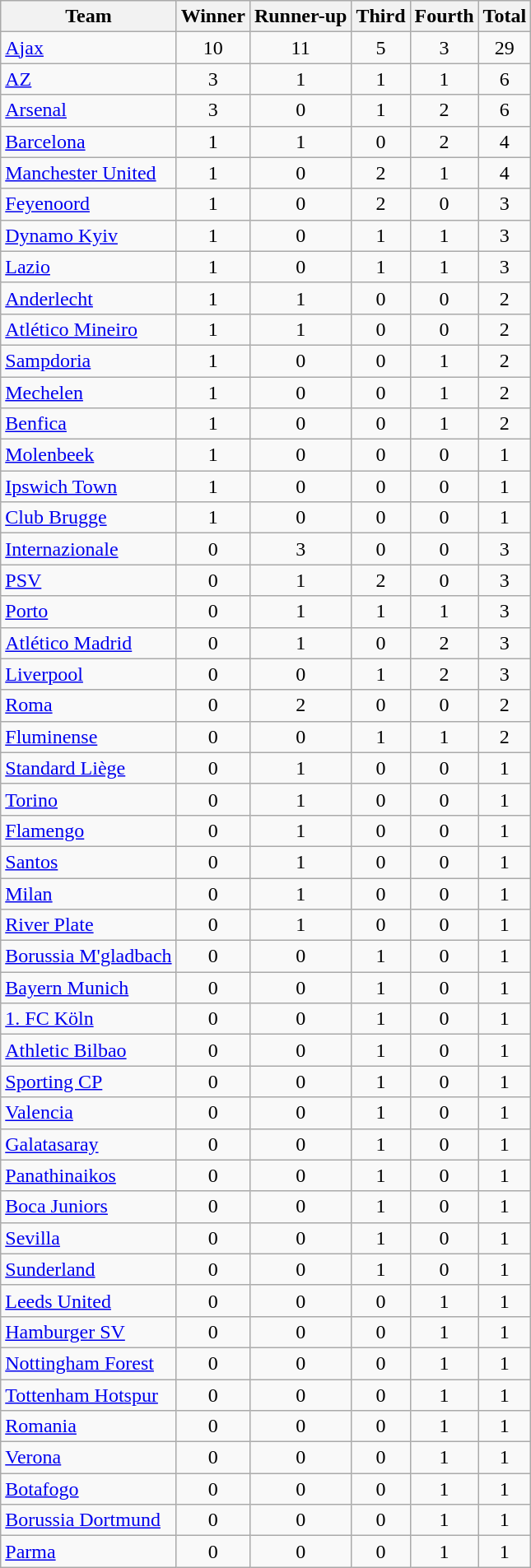<table class="wikitable sortable" style="text-align:center">
<tr>
<th>Team</th>
<th>Winner</th>
<th>Runner-up</th>
<th>Third</th>
<th>Fourth</th>
<th>Total</th>
</tr>
<tr>
<td align="left"> <a href='#'>Ajax</a></td>
<td>10</td>
<td>11</td>
<td>5</td>
<td>3</td>
<td>29</td>
</tr>
<tr>
<td align="left"> <a href='#'>AZ</a></td>
<td>3</td>
<td>1</td>
<td>1</td>
<td>1</td>
<td>6</td>
</tr>
<tr>
<td align="left"> <a href='#'>Arsenal</a></td>
<td>3</td>
<td>0</td>
<td>1</td>
<td>2</td>
<td>6</td>
</tr>
<tr>
<td align="left"> <a href='#'>Barcelona</a></td>
<td>1</td>
<td>1</td>
<td>0</td>
<td>2</td>
<td>4</td>
</tr>
<tr>
<td align="left"> <a href='#'>Manchester United</a></td>
<td>1</td>
<td>0</td>
<td>2</td>
<td>1</td>
<td>4</td>
</tr>
<tr>
<td align="left"> <a href='#'>Feyenoord</a></td>
<td>1</td>
<td>0</td>
<td>2</td>
<td>0</td>
<td>3</td>
</tr>
<tr>
<td align="left"> <a href='#'>Dynamo Kyiv</a></td>
<td>1</td>
<td>0</td>
<td>1</td>
<td>1</td>
<td>3</td>
</tr>
<tr>
<td align="left"> <a href='#'>Lazio</a></td>
<td>1</td>
<td>0</td>
<td>1</td>
<td>1</td>
<td>3</td>
</tr>
<tr>
<td align="left"> <a href='#'>Anderlecht</a></td>
<td>1</td>
<td>1</td>
<td>0</td>
<td>0</td>
<td>2</td>
</tr>
<tr>
<td align="left"> <a href='#'>Atlético Mineiro</a></td>
<td>1</td>
<td>1</td>
<td>0</td>
<td>0</td>
<td>2</td>
</tr>
<tr>
<td align="left"> <a href='#'>Sampdoria</a></td>
<td>1</td>
<td>0</td>
<td>0</td>
<td>1</td>
<td>2</td>
</tr>
<tr>
<td align="left"> <a href='#'>Mechelen</a></td>
<td>1</td>
<td>0</td>
<td>0</td>
<td>1</td>
<td>2</td>
</tr>
<tr>
<td align="left"> <a href='#'>Benfica</a></td>
<td>1</td>
<td>0</td>
<td>0</td>
<td>1</td>
<td>2</td>
</tr>
<tr>
<td align="left"> <a href='#'>Molenbeek</a></td>
<td>1</td>
<td>0</td>
<td>0</td>
<td>0</td>
<td>1</td>
</tr>
<tr>
<td align="left"> <a href='#'>Ipswich Town</a></td>
<td>1</td>
<td>0</td>
<td>0</td>
<td>0</td>
<td>1</td>
</tr>
<tr>
<td align="left"> <a href='#'>Club Brugge</a></td>
<td>1</td>
<td>0</td>
<td>0</td>
<td>0</td>
<td>1</td>
</tr>
<tr>
<td align="left"> <a href='#'>Internazionale</a></td>
<td>0</td>
<td>3</td>
<td>0</td>
<td>0</td>
<td>3</td>
</tr>
<tr>
<td align="left"> <a href='#'>PSV</a></td>
<td>0</td>
<td>1</td>
<td>2</td>
<td>0</td>
<td>3</td>
</tr>
<tr>
<td align="left"> <a href='#'>Porto</a></td>
<td>0</td>
<td>1</td>
<td>1</td>
<td>1</td>
<td>3</td>
</tr>
<tr>
<td align="left"> <a href='#'>Atlético Madrid</a></td>
<td>0</td>
<td>1</td>
<td>0</td>
<td>2</td>
<td>3</td>
</tr>
<tr>
<td align="left"> <a href='#'>Liverpool</a></td>
<td>0</td>
<td>0</td>
<td>1</td>
<td>2</td>
<td>3</td>
</tr>
<tr>
<td align="left"> <a href='#'>Roma</a></td>
<td>0</td>
<td>2</td>
<td>0</td>
<td>0</td>
<td>2</td>
</tr>
<tr>
<td align="left"> <a href='#'>Fluminense</a></td>
<td>0</td>
<td>0</td>
<td>1</td>
<td>1</td>
<td>2</td>
</tr>
<tr>
<td align="left"> <a href='#'>Standard Liège</a></td>
<td>0</td>
<td>1</td>
<td>0</td>
<td>0</td>
<td>1</td>
</tr>
<tr>
<td align="left"> <a href='#'>Torino</a></td>
<td>0</td>
<td>1</td>
<td>0</td>
<td>0</td>
<td>1</td>
</tr>
<tr>
<td align="left"> <a href='#'>Flamengo</a></td>
<td>0</td>
<td>1</td>
<td>0</td>
<td>0</td>
<td>1</td>
</tr>
<tr>
<td align="left"> <a href='#'>Santos</a></td>
<td>0</td>
<td>1</td>
<td>0</td>
<td>0</td>
<td>1</td>
</tr>
<tr>
<td align="left"> <a href='#'>Milan</a></td>
<td>0</td>
<td>1</td>
<td>0</td>
<td>0</td>
<td>1</td>
</tr>
<tr>
<td align="left"> <a href='#'>River Plate</a></td>
<td>0</td>
<td>1</td>
<td>0</td>
<td>0</td>
<td>1</td>
</tr>
<tr>
<td align="left"> <a href='#'>Borussia M'gladbach</a></td>
<td>0</td>
<td>0</td>
<td>1</td>
<td>0</td>
<td>1</td>
</tr>
<tr>
<td align="left"> <a href='#'>Bayern Munich</a></td>
<td>0</td>
<td>0</td>
<td>1</td>
<td>0</td>
<td>1</td>
</tr>
<tr>
<td align="left"> <a href='#'>1. FC Köln</a></td>
<td>0</td>
<td>0</td>
<td>1</td>
<td>0</td>
<td>1</td>
</tr>
<tr>
<td align="left"> <a href='#'>Athletic Bilbao</a></td>
<td>0</td>
<td>0</td>
<td>1</td>
<td>0</td>
<td>1</td>
</tr>
<tr>
<td align="left"> <a href='#'>Sporting CP</a></td>
<td>0</td>
<td>0</td>
<td>1</td>
<td>0</td>
<td>1</td>
</tr>
<tr>
<td align="left"> <a href='#'>Valencia</a></td>
<td>0</td>
<td>0</td>
<td>1</td>
<td>0</td>
<td>1</td>
</tr>
<tr>
<td align="left"> <a href='#'>Galatasaray</a></td>
<td>0</td>
<td>0</td>
<td>1</td>
<td>0</td>
<td>1</td>
</tr>
<tr>
<td align="left"> <a href='#'>Panathinaikos</a></td>
<td>0</td>
<td>0</td>
<td>1</td>
<td>0</td>
<td>1</td>
</tr>
<tr>
<td align="left"> <a href='#'>Boca Juniors</a></td>
<td>0</td>
<td>0</td>
<td>1</td>
<td>0</td>
<td>1</td>
</tr>
<tr>
<td align="left"> <a href='#'>Sevilla</a></td>
<td>0</td>
<td>0</td>
<td>1</td>
<td>0</td>
<td>1</td>
</tr>
<tr>
<td align="left"> <a href='#'>Sunderland</a></td>
<td>0</td>
<td>0</td>
<td>1</td>
<td>0</td>
<td>1</td>
</tr>
<tr>
<td align="left"> <a href='#'>Leeds United</a></td>
<td>0</td>
<td>0</td>
<td>0</td>
<td>1</td>
<td>1</td>
</tr>
<tr>
<td align="left"> <a href='#'>Hamburger SV</a></td>
<td>0</td>
<td>0</td>
<td>0</td>
<td>1</td>
<td>1</td>
</tr>
<tr>
<td align="left"> <a href='#'>Nottingham Forest</a></td>
<td>0</td>
<td>0</td>
<td>0</td>
<td>1</td>
<td>1</td>
</tr>
<tr>
<td align="left"> <a href='#'>Tottenham Hotspur</a></td>
<td>0</td>
<td>0</td>
<td>0</td>
<td>1</td>
<td>1</td>
</tr>
<tr>
<td align="left"> <a href='#'>Romania</a></td>
<td>0</td>
<td>0</td>
<td>0</td>
<td>1</td>
<td>1</td>
</tr>
<tr>
<td align="left"> <a href='#'>Verona</a></td>
<td>0</td>
<td>0</td>
<td>0</td>
<td>1</td>
<td>1</td>
</tr>
<tr>
<td align="left"> <a href='#'>Botafogo</a></td>
<td>0</td>
<td>0</td>
<td>0</td>
<td>1</td>
<td>1</td>
</tr>
<tr>
<td align="left"> <a href='#'>Borussia Dortmund</a></td>
<td>0</td>
<td>0</td>
<td>0</td>
<td>1</td>
<td>1</td>
</tr>
<tr>
<td align="left"> <a href='#'>Parma</a></td>
<td>0</td>
<td>0</td>
<td>0</td>
<td>1</td>
<td>1</td>
</tr>
</table>
